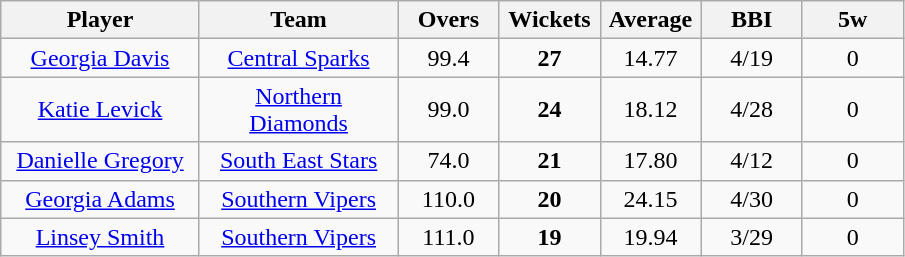<table class="wikitable" style="text-align:center">
<tr>
<th width=125>Player</th>
<th width=125>Team</th>
<th width=60>Overs</th>
<th width=60>Wickets</th>
<th width=60>Average</th>
<th width=60>BBI</th>
<th width=60>5w</th>
</tr>
<tr>
<td><a href='#'>Georgia Davis</a></td>
<td><a href='#'>Central Sparks</a></td>
<td>99.4</td>
<td><strong>27</strong></td>
<td>14.77</td>
<td>4/19</td>
<td>0</td>
</tr>
<tr>
<td><a href='#'>Katie Levick</a></td>
<td><a href='#'>Northern Diamonds</a></td>
<td>99.0</td>
<td><strong>24</strong></td>
<td>18.12</td>
<td>4/28</td>
<td>0</td>
</tr>
<tr>
<td><a href='#'>Danielle Gregory</a></td>
<td><a href='#'>South East Stars</a></td>
<td>74.0</td>
<td><strong>21</strong></td>
<td>17.80</td>
<td>4/12</td>
<td>0</td>
</tr>
<tr>
<td><a href='#'>Georgia Adams</a></td>
<td><a href='#'>Southern Vipers</a></td>
<td>110.0</td>
<td><strong>20</strong></td>
<td>24.15</td>
<td>4/30</td>
<td>0</td>
</tr>
<tr>
<td><a href='#'>Linsey Smith</a></td>
<td><a href='#'>Southern Vipers</a></td>
<td>111.0</td>
<td><strong>19</strong></td>
<td>19.94</td>
<td>3/29</td>
<td>0</td>
</tr>
</table>
